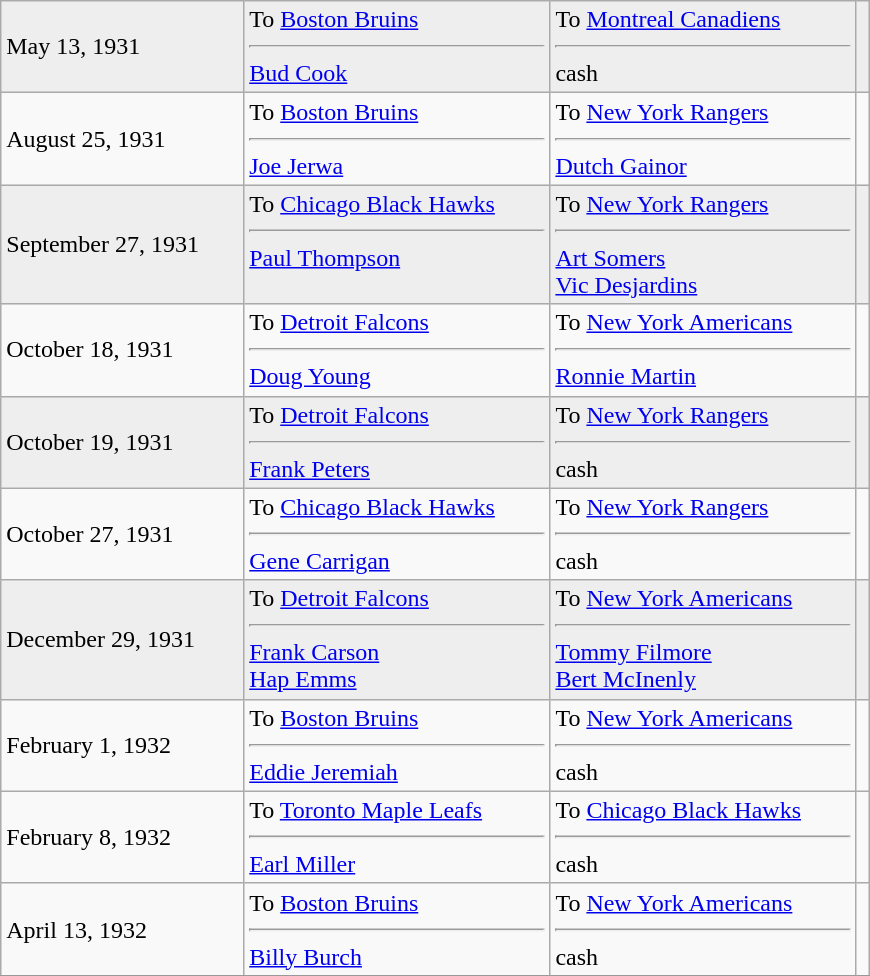<table class="wikitable" style="border:1px solid #999999; width:580px;">
<tr bgcolor="eeeeee">
<td>May 13, 1931</td>
<td valign="top">To <a href='#'>Boston Bruins</a><hr><a href='#'>Bud Cook</a></td>
<td valign="top">To <a href='#'>Montreal Canadiens</a><hr>cash</td>
<td></td>
</tr>
<tr>
<td>August 25, 1931</td>
<td valign="top">To <a href='#'>Boston Bruins</a><hr><a href='#'>Joe Jerwa</a></td>
<td valign="top">To <a href='#'>New York Rangers</a><hr><a href='#'>Dutch Gainor</a></td>
<td></td>
</tr>
<tr bgcolor="eeeeee">
<td>September 27, 1931</td>
<td valign="top">To <a href='#'>Chicago Black Hawks</a><hr><a href='#'>Paul Thompson</a></td>
<td valign="top">To <a href='#'>New York Rangers</a><hr><a href='#'>Art Somers</a><br><a href='#'>Vic Desjardins</a></td>
<td></td>
</tr>
<tr>
<td>October 18, 1931</td>
<td valign="top">To <a href='#'>Detroit Falcons</a><hr><a href='#'>Doug Young</a></td>
<td valign="top">To <a href='#'>New York Americans</a> <hr><a href='#'>Ronnie Martin</a></td>
<td></td>
</tr>
<tr bgcolor="eeeeee">
<td>October 19, 1931</td>
<td valign="top">To <a href='#'>Detroit Falcons</a><hr><a href='#'>Frank Peters</a></td>
<td valign="top">To <a href='#'>New York Rangers</a><hr>cash</td>
<td></td>
</tr>
<tr>
<td>October 27, 1931</td>
<td valign="top">To <a href='#'>Chicago Black Hawks</a><hr><a href='#'>Gene Carrigan</a></td>
<td valign="top">To <a href='#'>New York Rangers</a> <hr>cash</td>
<td></td>
</tr>
<tr bgcolor="eeeeee">
<td>December 29, 1931</td>
<td valign="top">To <a href='#'>Detroit Falcons</a><hr><a href='#'>Frank Carson</a><br><a href='#'>Hap Emms</a></td>
<td valign="top">To <a href='#'>New York Americans</a><hr><a href='#'>Tommy Filmore</a><br><a href='#'>Bert McInenly</a></td>
<td></td>
</tr>
<tr>
<td>February 1, 1932</td>
<td valign="top">To <a href='#'>Boston Bruins</a><hr><a href='#'>Eddie Jeremiah</a></td>
<td valign="top">To <a href='#'>New York Americans</a><hr>cash</td>
<td></td>
</tr>
<tr>
<td>February 8, 1932</td>
<td valign="top">To <a href='#'>Toronto Maple Leafs</a><hr><a href='#'>Earl Miller</a></td>
<td valign="top">To <a href='#'>Chicago Black Hawks</a><hr>cash</td>
<td></td>
</tr>
<tr>
<td>April 13, 1932</td>
<td valign="top">To <a href='#'>Boston Bruins</a><hr><a href='#'>Billy Burch</a></td>
<td valign="top">To <a href='#'>New York Americans</a> <hr>cash</td>
<td></td>
</tr>
<tr bgcolor="eeeeee">
</tr>
</table>
